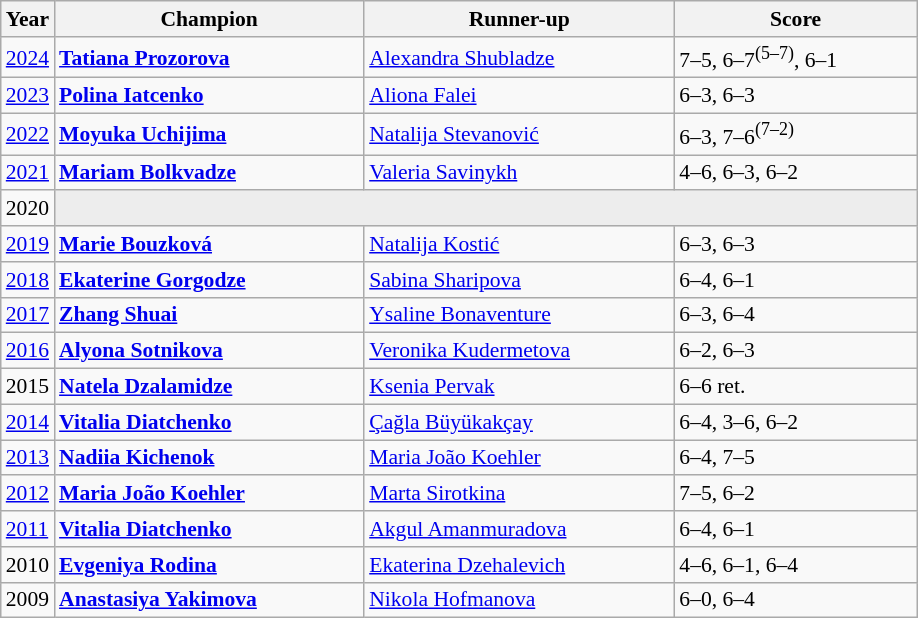<table class="wikitable" style="font-size:90%">
<tr>
<th>Year</th>
<th width="200">Champion</th>
<th width="200">Runner-up</th>
<th width="155">Score</th>
</tr>
<tr>
<td><a href='#'>2024</a></td>
<td> <strong><a href='#'>Tatiana Prozorova</a></strong></td>
<td> <a href='#'>Alexandra Shubladze</a></td>
<td>7–5, 6–7<sup>(5–7)</sup>, 6–1</td>
</tr>
<tr>
<td><a href='#'>2023</a></td>
<td> <strong><a href='#'>Polina Iatcenko</a></strong></td>
<td> <a href='#'>Aliona Falei</a></td>
<td>6–3, 6–3</td>
</tr>
<tr>
<td><a href='#'>2022</a></td>
<td> <strong><a href='#'>Moyuka Uchijima</a></strong></td>
<td> <a href='#'>Natalija Stevanović</a></td>
<td>6–3, 7–6<sup>(7–2)</sup></td>
</tr>
<tr>
<td><a href='#'>2021</a></td>
<td> <strong><a href='#'>Mariam Bolkvadze</a></strong></td>
<td> <a href='#'>Valeria Savinykh</a></td>
<td>4–6, 6–3, 6–2</td>
</tr>
<tr>
<td>2020</td>
<td colspan=3 bgcolor="#ededed"></td>
</tr>
<tr>
<td><a href='#'>2019</a></td>
<td> <strong><a href='#'>Marie Bouzková</a></strong></td>
<td> <a href='#'>Natalija Kostić</a></td>
<td>6–3, 6–3</td>
</tr>
<tr>
<td><a href='#'>2018</a></td>
<td> <strong><a href='#'>Ekaterine Gorgodze</a></strong></td>
<td> <a href='#'>Sabina Sharipova</a></td>
<td>6–4, 6–1</td>
</tr>
<tr>
<td><a href='#'>2017</a></td>
<td> <strong><a href='#'>Zhang Shuai</a></strong></td>
<td> <a href='#'>Ysaline Bonaventure</a></td>
<td>6–3, 6–4</td>
</tr>
<tr>
<td><a href='#'>2016</a></td>
<td> <strong><a href='#'>Alyona Sotnikova</a></strong></td>
<td> <a href='#'>Veronika Kudermetova</a></td>
<td>6–2, 6–3</td>
</tr>
<tr>
<td>2015</td>
<td> <strong><a href='#'>Natela Dzalamidze</a></strong></td>
<td> <a href='#'>Ksenia Pervak</a></td>
<td>6–6 ret.</td>
</tr>
<tr>
<td><a href='#'>2014</a></td>
<td> <strong><a href='#'>Vitalia Diatchenko</a></strong></td>
<td> <a href='#'>Çağla Büyükakçay</a></td>
<td>6–4, 3–6, 6–2</td>
</tr>
<tr>
<td><a href='#'>2013</a></td>
<td> <strong><a href='#'>Nadiia Kichenok</a></strong></td>
<td> <a href='#'>Maria João Koehler</a></td>
<td>6–4, 7–5</td>
</tr>
<tr>
<td><a href='#'>2012</a></td>
<td> <strong><a href='#'>Maria João Koehler</a></strong></td>
<td> <a href='#'>Marta Sirotkina</a></td>
<td>7–5, 6–2</td>
</tr>
<tr>
<td><a href='#'>2011</a></td>
<td> <strong><a href='#'>Vitalia Diatchenko</a></strong></td>
<td> <a href='#'>Akgul Amanmuradova</a></td>
<td>6–4, 6–1</td>
</tr>
<tr>
<td>2010</td>
<td> <strong><a href='#'>Evgeniya Rodina</a></strong></td>
<td> <a href='#'>Ekaterina Dzehalevich</a></td>
<td>4–6, 6–1, 6–4</td>
</tr>
<tr>
<td>2009</td>
<td> <strong><a href='#'>Anastasiya Yakimova</a></strong></td>
<td> <a href='#'>Nikola Hofmanova</a></td>
<td>6–0, 6–4</td>
</tr>
</table>
